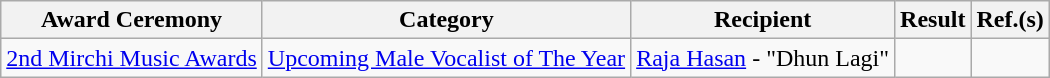<table class="wikitable">
<tr>
<th>Award Ceremony</th>
<th>Category</th>
<th>Recipient</th>
<th>Result</th>
<th>Ref.(s)</th>
</tr>
<tr>
<td><a href='#'>2nd Mirchi Music Awards</a></td>
<td><a href='#'>Upcoming Male Vocalist of The Year</a></td>
<td><a href='#'>Raja Hasan</a> - "Dhun Lagi"</td>
<td></td>
<td></td>
</tr>
</table>
